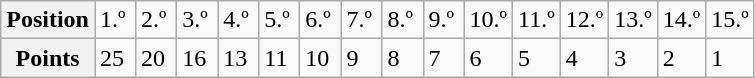<table class="wikitable" style="font-size: 100%;">
<tr>
<th>Position</th>
<td width=20>1.º</td>
<td width=20>2.º</td>
<td width=20>3.º</td>
<td width=20>4.º</td>
<td width=20>5.º</td>
<td width=20>6.º</td>
<td width=20>7.º</td>
<td width=20>8.º</td>
<td width=20>9.º</td>
<td width=20>10.º</td>
<td width=20>11.º</td>
<td width=20>12.º</td>
<td width=20>13.º</td>
<td width=20>14.º</td>
<td width=20>15.º</td>
</tr>
<tr>
<th>Points</th>
<td>25</td>
<td>20</td>
<td>16</td>
<td>13</td>
<td>11</td>
<td>10</td>
<td>9</td>
<td>8</td>
<td>7</td>
<td>6</td>
<td>5</td>
<td>4</td>
<td>3</td>
<td>2</td>
<td>1</td>
</tr>
</table>
